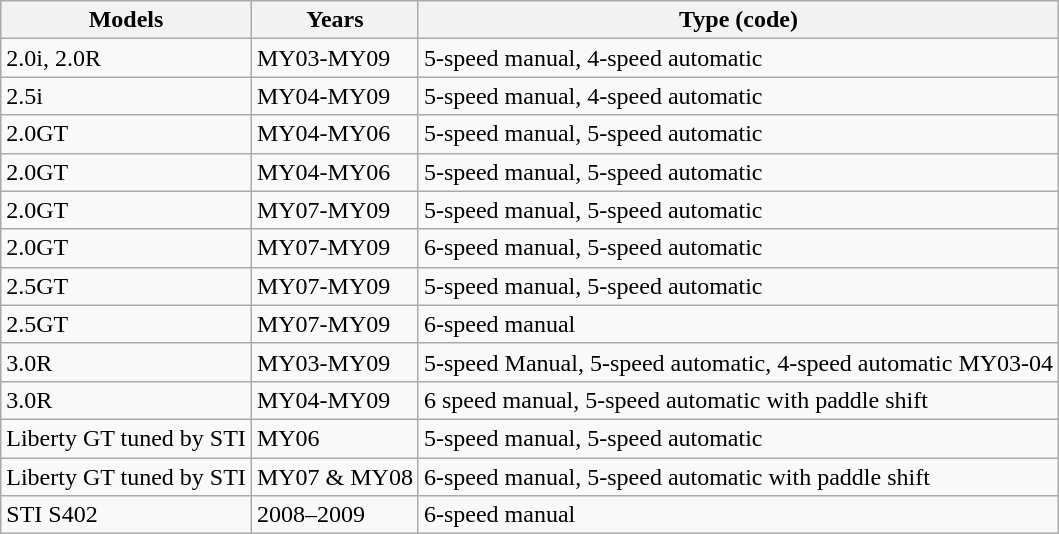<table class="wikitable">
<tr>
<th>Models</th>
<th>Years</th>
<th>Type (code)</th>
</tr>
<tr>
<td>2.0i, 2.0R</td>
<td>MY03-MY09</td>
<td>5-speed manual, 4-speed automatic</td>
</tr>
<tr>
<td>2.5i</td>
<td>MY04-MY09</td>
<td>5-speed manual, 4-speed automatic</td>
</tr>
<tr>
<td>2.0GT</td>
<td>MY04-MY06</td>
<td>5-speed manual, 5-speed automatic</td>
</tr>
<tr>
<td>2.0GT </td>
<td>MY04-MY06</td>
<td>5-speed manual, 5-speed automatic</td>
</tr>
<tr>
<td>2.0GT</td>
<td>MY07-MY09</td>
<td>5-speed manual, 5-speed automatic</td>
</tr>
<tr>
<td>2.0GT </td>
<td>MY07-MY09</td>
<td>6-speed manual, 5-speed automatic</td>
</tr>
<tr>
<td>2.5GT</td>
<td>MY07-MY09</td>
<td>5-speed manual, 5-speed automatic</td>
</tr>
<tr>
<td>2.5GT </td>
<td>MY07-MY09</td>
<td>6-speed manual</td>
</tr>
<tr>
<td>3.0R</td>
<td>MY03-MY09</td>
<td>5-speed Manual, 5-speed automatic, 4-speed automatic MY03-04</td>
</tr>
<tr>
<td>3.0R </td>
<td>MY04-MY09</td>
<td>6 speed manual, 5-speed automatic with paddle shift</td>
</tr>
<tr>
<td>Liberty GT tuned by STI</td>
<td>MY06</td>
<td>5-speed manual, 5-speed automatic</td>
</tr>
<tr>
<td>Liberty GT tuned by STI</td>
<td>MY07 & MY08</td>
<td>6-speed manual, 5-speed automatic with paddle shift</td>
</tr>
<tr>
<td>STI S402</td>
<td>2008–2009</td>
<td>6-speed manual</td>
</tr>
</table>
